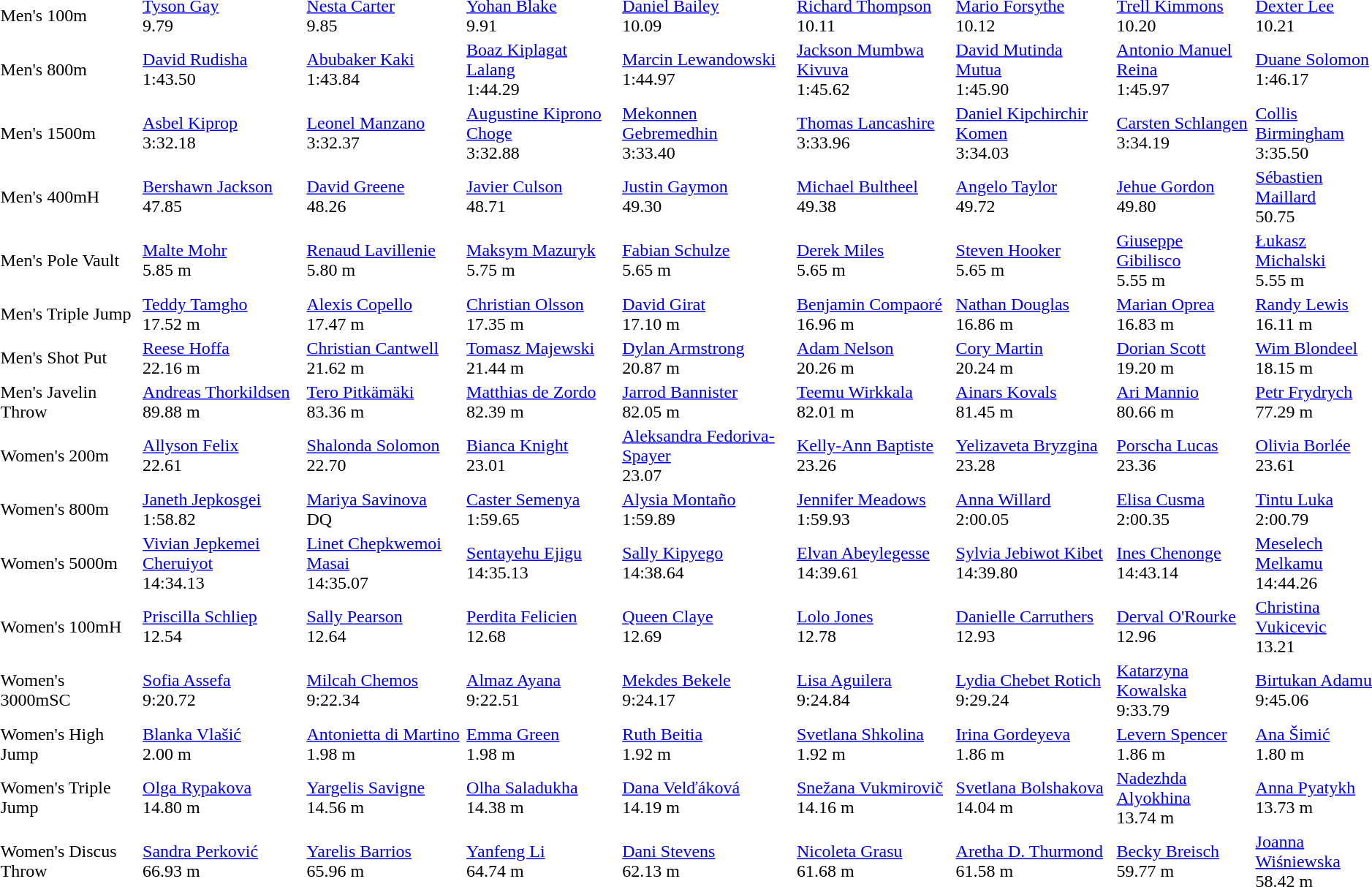<table>
<tr>
<td>Men's 100m<br></td>
<td><a href='#'>Tyson Gay</a><br>  9.79</td>
<td><a href='#'>Nesta Carter</a><br>  9.85</td>
<td><a href='#'>Yohan Blake</a><br>  9.91</td>
<td><a href='#'>Daniel Bailey</a><br>  10.09</td>
<td><a href='#'>Richard Thompson</a><br>  10.11</td>
<td><a href='#'>Mario Forsythe</a><br>  10.12</td>
<td><a href='#'>Trell Kimmons</a><br>  10.20</td>
<td><a href='#'>Dexter Lee</a><br>  10.21</td>
</tr>
<tr>
<td>Men's 800m</td>
<td><a href='#'>David Rudisha</a><br>  1:43.50</td>
<td><a href='#'>Abubaker Kaki</a><br>  1:43.84</td>
<td><a href='#'>Boaz Kiplagat Lalang</a><br>  1:44.29</td>
<td><a href='#'>Marcin Lewandowski</a><br>  1:44.97</td>
<td><a href='#'>Jackson Mumbwa Kivuva</a><br>  1:45.62</td>
<td><a href='#'>David Mutinda Mutua</a><br>  1:45.90</td>
<td><a href='#'>Antonio Manuel Reina</a><br>  1:45.97</td>
<td><a href='#'>Duane Solomon</a><br>  1:46.17</td>
</tr>
<tr>
<td>Men's 1500m</td>
<td><a href='#'>Asbel Kiprop</a><br>  3:32.18</td>
<td><a href='#'>Leonel Manzano</a><br>  3:32.37</td>
<td><a href='#'>Augustine Kiprono Choge</a><br>  3:32.88</td>
<td><a href='#'>Mekonnen Gebremedhin</a><br>  3:33.40</td>
<td><a href='#'>Thomas Lancashire</a><br>  3:33.96</td>
<td><a href='#'>Daniel Kipchirchir Komen</a><br>  3:34.03</td>
<td><a href='#'>Carsten Schlangen</a><br>  3:34.19</td>
<td><a href='#'>Collis Birmingham</a><br>  3:35.50</td>
</tr>
<tr>
<td>Men's 400mH</td>
<td><a href='#'>Bershawn Jackson</a><br>  47.85</td>
<td><a href='#'>David Greene</a><br>  48.26</td>
<td><a href='#'>Javier Culson</a><br>  48.71</td>
<td><a href='#'>Justin Gaymon</a><br>  49.30</td>
<td><a href='#'>Michael Bultheel</a><br>  49.38</td>
<td><a href='#'>Angelo Taylor</a><br>  49.72</td>
<td><a href='#'>Jehue Gordon</a><br>  49.80</td>
<td><a href='#'>Sébastien Maillard</a><br>  50.75</td>
</tr>
<tr>
<td>Men's Pole Vault</td>
<td><a href='#'>Malte Mohr</a><br>  5.85 m</td>
<td><a href='#'>Renaud Lavillenie</a><br>  5.80 m</td>
<td><a href='#'>Maksym Mazuryk</a><br>  5.75 m</td>
<td><a href='#'>Fabian Schulze</a><br>  5.65 m</td>
<td><a href='#'>Derek Miles</a><br>  5.65 m</td>
<td><a href='#'>Steven Hooker</a><br>  5.65 m</td>
<td><a href='#'>Giuseppe Gibilisco</a><br>  5.55 m</td>
<td><a href='#'>Łukasz Michalski</a><br>  5.55 m</td>
</tr>
<tr>
<td>Men's Triple Jump</td>
<td><a href='#'>Teddy Tamgho</a><br>  17.52 m</td>
<td><a href='#'>Alexis Copello</a><br>  17.47 m</td>
<td><a href='#'>Christian Olsson</a><br>  17.35 m</td>
<td><a href='#'>David Girat</a><br>  17.10 m</td>
<td><a href='#'>Benjamin Compaoré</a><br>  16.96 m</td>
<td><a href='#'>Nathan Douglas</a><br>  16.86 m</td>
<td><a href='#'>Marian Oprea</a><br>  16.83 m</td>
<td><a href='#'>Randy Lewis</a><br>  16.11 m</td>
</tr>
<tr>
<td>Men's Shot Put</td>
<td><a href='#'>Reese Hoffa</a><br>  22.16 m</td>
<td><a href='#'>Christian Cantwell</a><br>  21.62 m</td>
<td><a href='#'>Tomasz Majewski</a><br>  21.44 m</td>
<td><a href='#'>Dylan Armstrong</a><br>  20.87 m</td>
<td><a href='#'>Adam Nelson</a><br>  20.26 m</td>
<td><a href='#'>Cory Martin</a><br>  20.24 m</td>
<td><a href='#'>Dorian Scott</a><br>  19.20 m</td>
<td><a href='#'>Wim Blondeel</a><br>  18.15 m</td>
</tr>
<tr>
<td>Men's Javelin Throw</td>
<td><a href='#'>Andreas Thorkildsen</a><br>  89.88 m</td>
<td><a href='#'>Tero Pitkämäki</a><br>  83.36 m</td>
<td><a href='#'>Matthias de Zordo</a><br>  82.39 m</td>
<td><a href='#'>Jarrod Bannister</a><br>  82.05 m</td>
<td><a href='#'>Teemu Wirkkala</a><br>  82.01 m</td>
<td><a href='#'>Ainars Kovals</a><br>  81.45 m</td>
<td><a href='#'>Ari Mannio</a><br>  80.66 m</td>
<td><a href='#'>Petr Frydrych</a><br>  77.29 m</td>
</tr>
<tr>
<td>Women's 200m<br></td>
<td><a href='#'>Allyson Felix</a><br>  22.61</td>
<td><a href='#'>Shalonda Solomon</a><br>  22.70</td>
<td><a href='#'>Bianca Knight</a><br>  23.01</td>
<td><a href='#'>Aleksandra Fedoriva-Spayer</a><br>  23.07</td>
<td><a href='#'>Kelly-Ann Baptiste</a><br>  23.26</td>
<td><a href='#'>Yelizaveta Bryzgina</a><br>  23.28</td>
<td><a href='#'>Porscha Lucas</a><br>  23.36</td>
<td><a href='#'>Olivia Borlée</a><br>  23.61</td>
</tr>
<tr>
<td>Women's 800m</td>
<td><a href='#'>Janeth Jepkosgei</a><br>  1:58.82</td>
<td><a href='#'>Mariya Savinova</a><br>  DQ</td>
<td><a href='#'>Caster Semenya</a><br>  1:59.65</td>
<td><a href='#'>Alysia Montaño</a><br>  1:59.89</td>
<td><a href='#'>Jennifer Meadows</a><br>  1:59.93</td>
<td><a href='#'>Anna Willard</a><br>  2:00.05</td>
<td><a href='#'>Elisa Cusma</a><br>  2:00.35</td>
<td><a href='#'>Tintu Luka</a><br>  2:00.79</td>
</tr>
<tr>
<td>Women's 5000m</td>
<td><a href='#'>Vivian Jepkemei Cheruiyot</a><br>  14:34.13</td>
<td><a href='#'>Linet Chepkwemoi Masai</a><br>  14:35.07</td>
<td><a href='#'>Sentayehu Ejigu</a><br>  14:35.13</td>
<td><a href='#'>Sally Kipyego</a><br>  14:38.64</td>
<td><a href='#'>Elvan Abeylegesse</a><br>  14:39.61</td>
<td><a href='#'>Sylvia Jebiwot Kibet</a><br>  14:39.80</td>
<td><a href='#'>Ines Chenonge</a><br>  14:43.14</td>
<td><a href='#'>Meselech Melkamu</a><br>  14:44.26</td>
</tr>
<tr>
<td>Women's 100mH<br></td>
<td><a href='#'>Priscilla Schliep</a><br>  12.54</td>
<td><a href='#'>Sally Pearson</a><br>  12.64</td>
<td><a href='#'>Perdita Felicien</a><br>  12.68</td>
<td><a href='#'>Queen Claye</a><br>  12.69</td>
<td><a href='#'>Lolo Jones</a><br>  12.78</td>
<td><a href='#'>Danielle Carruthers</a><br>  12.93</td>
<td><a href='#'>Derval O'Rourke</a><br>  12.96</td>
<td><a href='#'>Christina Vukicevic</a><br>  13.21</td>
</tr>
<tr>
<td>Women's 3000mSC</td>
<td><a href='#'>Sofia Assefa</a><br>  9:20.72</td>
<td><a href='#'>Milcah Chemos</a><br>  9:22.34</td>
<td><a href='#'>Almaz Ayana</a><br>  9:22.51</td>
<td><a href='#'>Mekdes Bekele</a><br>  9:24.17</td>
<td><a href='#'>Lisa Aguilera</a><br>  9:24.84</td>
<td><a href='#'>Lydia Chebet Rotich</a><br>  9:29.24</td>
<td><a href='#'>Katarzyna Kowalska</a><br>  9:33.79</td>
<td><a href='#'>Birtukan Adamu</a><br>  9:45.06</td>
</tr>
<tr>
<td>Women's High Jump</td>
<td><a href='#'>Blanka Vlašić</a><br>  2.00 m</td>
<td><a href='#'>Antonietta di Martino</a><br>  1.98 m</td>
<td><a href='#'>Emma Green</a><br>  1.98 m</td>
<td><a href='#'>Ruth Beitia</a><br>  1.92 m</td>
<td><a href='#'>Svetlana Shkolina</a><br>  1.92 m</td>
<td><a href='#'>Irina Gordeyeva</a><br>  1.86 m</td>
<td><a href='#'>Levern Spencer</a><br>  1.86 m</td>
<td><a href='#'>Ana Šimić</a><br>  1.80 m</td>
</tr>
<tr>
<td>Women's Triple Jump</td>
<td><a href='#'>Olga Rypakova</a><br>  14.80 m</td>
<td><a href='#'>Yargelis Savigne</a><br>  14.56 m</td>
<td><a href='#'>Olha Saladukha</a><br>  14.38 m</td>
<td><a href='#'>Dana Velďáková</a><br>  14.19 m</td>
<td><a href='#'>Snežana Vukmirovič</a><br>  14.16 m</td>
<td><a href='#'>Svetlana Bolshakova</a><br>  14.04 m</td>
<td><a href='#'>Nadezhda Alyokhina</a><br>  13.74 m</td>
<td><a href='#'>Anna Pyatykh</a><br>  13.73 m</td>
</tr>
<tr>
<td>Women's Discus Throw</td>
<td><a href='#'>Sandra Perković</a><br>  66.93 m</td>
<td><a href='#'>Yarelis Barrios</a><br>  65.96 m</td>
<td><a href='#'>Yanfeng Li</a><br>  64.74 m</td>
<td><a href='#'>Dani Stevens</a><br>  62.13 m</td>
<td><a href='#'>Nicoleta Grasu</a><br>  61.68 m</td>
<td><a href='#'>Aretha D. Thurmond</a><br>  61.58 m</td>
<td><a href='#'>Becky Breisch</a><br>  59.77 m</td>
<td><a href='#'>Joanna Wiśniewska</a><br>  58.42 m</td>
</tr>
</table>
